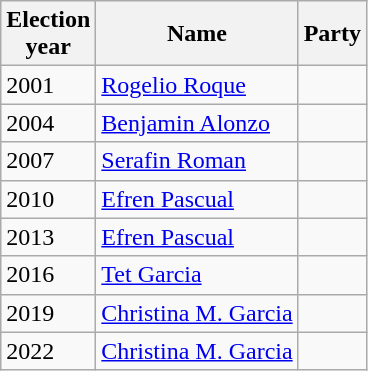<table class=wikitable>
<tr>
<th>Election<br>year</th>
<th>Name</th>
<th colspan=2>Party</th>
</tr>
<tr>
<td>2001</td>
<td><a href='#'>Rogelio Roque</a></td>
<td></td>
</tr>
<tr>
<td>2004</td>
<td><a href='#'>Benjamin Alonzo</a></td>
<td></td>
</tr>
<tr>
<td>2007</td>
<td><a href='#'>Serafin Roman</a></td>
<td></td>
</tr>
<tr>
<td>2010</td>
<td><a href='#'>Efren Pascual</a></td>
<td></td>
</tr>
<tr>
<td>2013</td>
<td><a href='#'>Efren Pascual</a></td>
<td></td>
</tr>
<tr>
<td>2016</td>
<td><a href='#'>Tet Garcia</a></td>
<td></td>
</tr>
<tr>
<td>2019</td>
<td><a href='#'>Christina M. Garcia</a></td>
<td></td>
</tr>
<tr>
<td>2022</td>
<td><a href='#'>Christina M. Garcia</a></td>
<td></td>
</tr>
</table>
